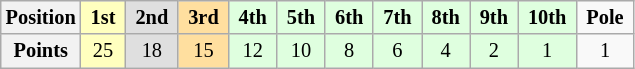<table class="wikitable" style="font-size:85%; text-align:center">
<tr>
<th>Position</th>
<td style="background:#FFFFBF;"> <strong>1st</strong> </td>
<td style="background:#DFDFDF;"> <strong>2nd</strong> </td>
<td style="background:#FFDF9F;"> <strong>3rd</strong> </td>
<td style="background:#DFFFDF;"> <strong>4th</strong> </td>
<td style="background:#DFFFDF;"> <strong>5th</strong> </td>
<td style="background:#DFFFDF;"> <strong>6th</strong> </td>
<td style="background:#DFFFDF;"> <strong>7th</strong> </td>
<td style="background:#DFFFDF;"> <strong>8th</strong> </td>
<td style="background:#DFFFDF;"> <strong>9th</strong> </td>
<td style="background:#DFFFDF;"> <strong>10th</strong> </td>
<td> <strong>Pole</strong> </td>
</tr>
<tr>
<th>Points</th>
<td style="background:#FFFFBF;">25</td>
<td style="background:#DFDFDF;">18</td>
<td style="background:#FFDF9F;">15</td>
<td style="background:#DFFFDF;">12</td>
<td style="background:#DFFFDF;">10</td>
<td style="background:#DFFFDF;">8</td>
<td style="background:#DFFFDF;">6</td>
<td style="background:#DFFFDF;">4</td>
<td style="background:#DFFFDF;">2</td>
<td style="background:#DFFFDF;">1</td>
<td>1</td>
</tr>
</table>
